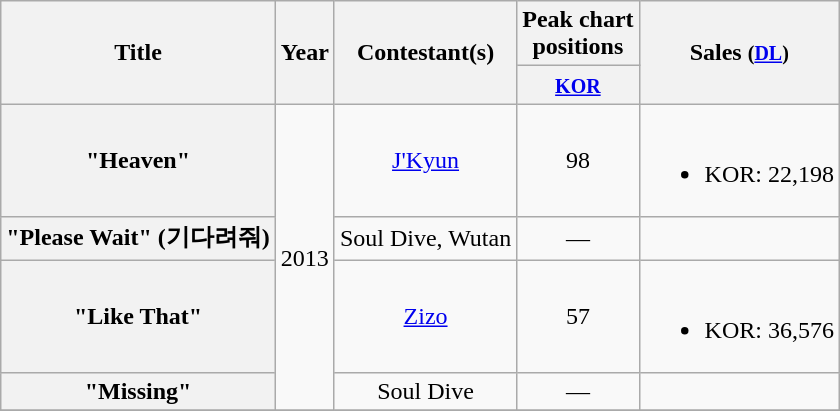<table class="wikitable plainrowheaders" style="text-align:center">
<tr>
<th scope="col" rowspan="2">Title</th>
<th scope="col" rowspan="2">Year</th>
<th scope="col" rowspan="2">Contestant(s)</th>
<th scope="col" colspan="1">Peak chart <br> positions</th>
<th scope="col" rowspan="2">Sales <small>(<a href='#'>DL</a>)</small></th>
</tr>
<tr>
<th><small><a href='#'>KOR</a></small><br></th>
</tr>
<tr>
<th scope="row">"Heaven"<br></th>
<td rowspan="4">2013</td>
<td><a href='#'>J'Kyun</a></td>
<td>98</td>
<td><br><ul><li>KOR: 22,198</li></ul></td>
</tr>
<tr>
<th scope="row">"Please Wait" (기다려줘)<br></th>
<td>Soul Dive, Wutan</td>
<td>—</td>
<td></td>
</tr>
<tr>
<th scope="row">"Like That"</th>
<td><a href='#'>Zizo</a></td>
<td>57</td>
<td><br><ul><li>KOR: 36,576</li></ul></td>
</tr>
<tr>
<th scope="row">"Missing"</th>
<td>Soul Dive</td>
<td>—</td>
<td></td>
</tr>
<tr>
</tr>
</table>
